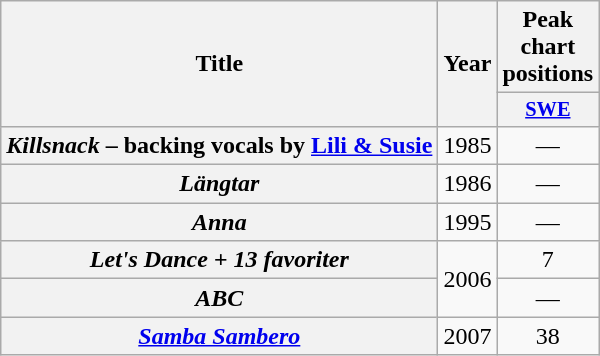<table class="wikitable plainrowheaders" style="text-align:center;">
<tr>
<th scope="col" rowspan="2">Title</th>
<th scope="col" rowspan="2">Year</th>
<th scope="col" colspan="1">Peak chart positions</th>
</tr>
<tr>
<th scope="col" style="width:3em;font-size:85%;"><a href='#'>SWE</a></th>
</tr>
<tr>
<th scope="row"><em>Killsnack</em> – backing vocals by <a href='#'>Lili & Susie</a></th>
<td>1985</td>
<td>—</td>
</tr>
<tr>
<th scope="row"><em>Längtar</em></th>
<td>1986</td>
<td>—</td>
</tr>
<tr>
<th scope="row"><em>Anna</em></th>
<td>1995</td>
<td>—</td>
</tr>
<tr>
<th scope="row"><em>Let's Dance + 13 favoriter</em></th>
<td rowspan="2">2006</td>
<td>7<br></td>
</tr>
<tr>
<th scope="row"><em>ABC</em></th>
<td>—</td>
</tr>
<tr>
<th scope="row"><em><a href='#'>Samba Sambero</a></em></th>
<td>2007</td>
<td>38<br></td>
</tr>
</table>
